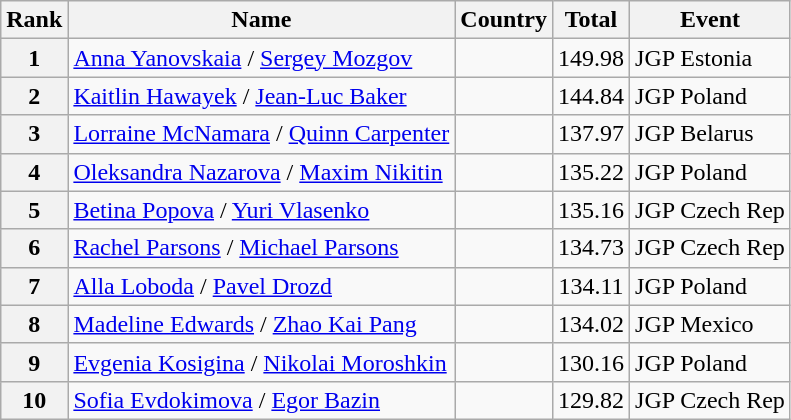<table class="wikitable sortable">
<tr>
<th>Rank</th>
<th>Name</th>
<th>Country</th>
<th>Total</th>
<th>Event</th>
</tr>
<tr>
<th>1</th>
<td><a href='#'>Anna Yanovskaia</a> / <a href='#'>Sergey Mozgov</a></td>
<td></td>
<td align=center>149.98</td>
<td>JGP Estonia</td>
</tr>
<tr>
<th>2</th>
<td><a href='#'>Kaitlin Hawayek</a> / <a href='#'>Jean-Luc Baker</a></td>
<td></td>
<td align=center>144.84</td>
<td>JGP Poland</td>
</tr>
<tr>
<th>3</th>
<td><a href='#'>Lorraine McNamara</a> / <a href='#'>Quinn Carpenter</a></td>
<td></td>
<td align=center>137.97</td>
<td>JGP Belarus</td>
</tr>
<tr>
<th>4</th>
<td><a href='#'>Oleksandra Nazarova</a> / <a href='#'>Maxim Nikitin</a></td>
<td></td>
<td align=center>135.22</td>
<td>JGP Poland</td>
</tr>
<tr>
<th>5</th>
<td><a href='#'>Betina Popova</a> / <a href='#'>Yuri Vlasenko</a></td>
<td></td>
<td align=center>135.16</td>
<td>JGP Czech Rep</td>
</tr>
<tr>
<th>6</th>
<td><a href='#'>Rachel Parsons</a> / <a href='#'>Michael Parsons</a></td>
<td></td>
<td align=center>134.73</td>
<td>JGP Czech Rep</td>
</tr>
<tr>
<th>7</th>
<td><a href='#'>Alla Loboda</a> / <a href='#'>Pavel Drozd</a></td>
<td></td>
<td align=center>134.11</td>
<td>JGP Poland</td>
</tr>
<tr>
<th>8</th>
<td><a href='#'>Madeline Edwards</a> / <a href='#'>Zhao Kai Pang</a></td>
<td></td>
<td align=center>134.02</td>
<td>JGP Mexico</td>
</tr>
<tr>
<th>9</th>
<td><a href='#'>Evgenia Kosigina</a> / <a href='#'>Nikolai Moroshkin</a></td>
<td></td>
<td align=center>130.16</td>
<td>JGP Poland</td>
</tr>
<tr>
<th>10</th>
<td><a href='#'>Sofia Evdokimova</a> / <a href='#'>Egor Bazin</a></td>
<td></td>
<td align=center>129.82</td>
<td>JGP Czech Rep</td>
</tr>
</table>
